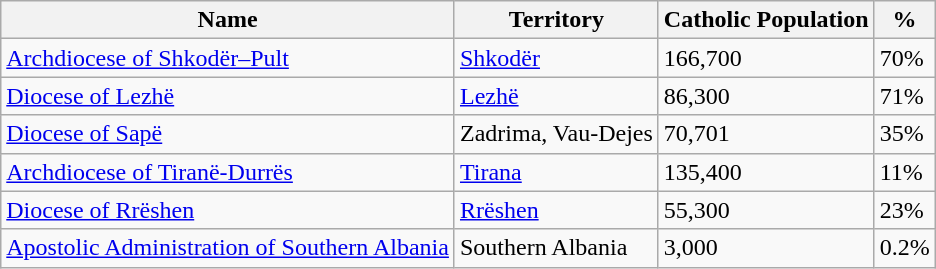<table class="wikitable">
<tr>
<th>Name</th>
<th>Territory</th>
<th>Catholic Population</th>
<th>%</th>
</tr>
<tr>
<td><a href='#'>Archdiocese of Shkodër–Pult</a></td>
<td><a href='#'>Shkodër</a></td>
<td>166,700</td>
<td>70%</td>
</tr>
<tr>
<td><a href='#'>Diocese of Lezhë</a></td>
<td><a href='#'>Lezhë</a></td>
<td>86,300</td>
<td>71%</td>
</tr>
<tr>
<td><a href='#'>Diocese of Sapë</a></td>
<td>Zadrima, Vau-Dejes</td>
<td>70,701</td>
<td>35%</td>
</tr>
<tr>
<td><a href='#'>Archdiocese of Tiranë-Durrës</a></td>
<td><a href='#'>Tirana</a></td>
<td>135,400</td>
<td>11%</td>
</tr>
<tr>
<td><a href='#'>Diocese of Rrëshen</a></td>
<td><a href='#'>Rrëshen</a></td>
<td>55,300</td>
<td>23%</td>
</tr>
<tr>
<td><a href='#'>Apostolic Administration of Southern Albania</a></td>
<td>Southern Albania</td>
<td>3,000</td>
<td>0.2%</td>
</tr>
</table>
